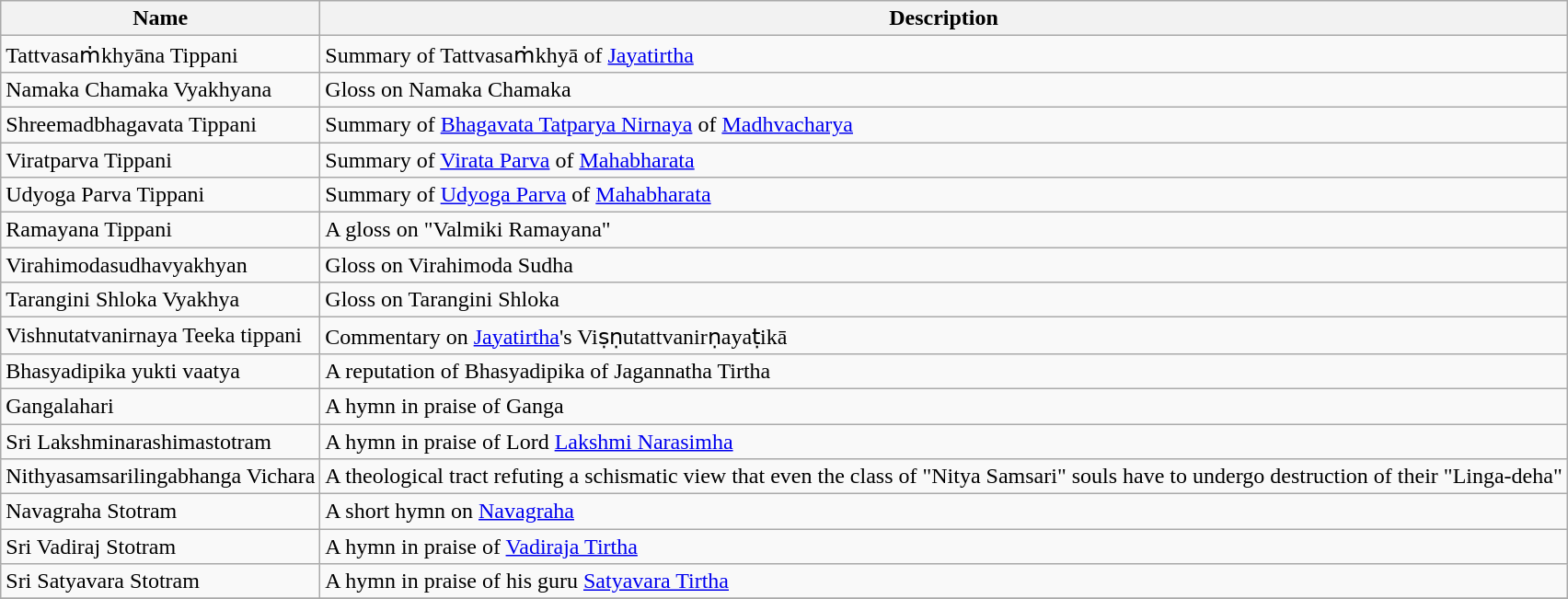<table class="wikitable">
<tr>
<th>Name</th>
<th>Description</th>
</tr>
<tr>
<td>Tattvasaṁkhyāna Tippani</td>
<td>Summary of Tattvasaṁkhyā of <a href='#'>Jayatirtha</a></td>
</tr>
<tr>
<td>Namaka Chamaka Vyakhyana</td>
<td>Gloss on Namaka Chamaka</td>
</tr>
<tr>
<td>Shreemadbhagavata Tippani</td>
<td>Summary of <a href='#'>Bhagavata Tatparya Nirnaya</a> of <a href='#'>Madhvacharya</a></td>
</tr>
<tr>
<td>Viratparva Tippani</td>
<td>Summary of <a href='#'>Virata Parva</a> of <a href='#'>Mahabharata</a></td>
</tr>
<tr>
<td>Udyoga Parva Tippani</td>
<td>Summary of <a href='#'>Udyoga Parva</a> of <a href='#'>Mahabharata</a></td>
</tr>
<tr>
<td>Ramayana Tippani</td>
<td>A gloss on "Valmiki Ramayana"</td>
</tr>
<tr>
<td>Virahimodasudhavyakhyan</td>
<td>Gloss on Virahimoda Sudha</td>
</tr>
<tr>
<td>Tarangini Shloka Vyakhya</td>
<td>Gloss on Tarangini Shloka</td>
</tr>
<tr>
<td>Vishnutatvanirnaya Teeka tippani</td>
<td>Commentary on <a href='#'>Jayatirtha</a>'s Viṣṇutattvanirṇayaṭikā</td>
</tr>
<tr>
<td>Bhasyadipika yukti vaatya</td>
<td>A reputation of Bhasyadipika of Jagannatha Tirtha</td>
</tr>
<tr>
<td>Gangalahari</td>
<td>A hymn in praise of Ganga</td>
</tr>
<tr>
<td>Sri Lakshminarashimastotram</td>
<td>A hymn in praise of Lord <a href='#'>Lakshmi Narasimha</a></td>
</tr>
<tr>
<td>Nithyasamsarilingabhanga Vichara</td>
<td>A theological tract refuting a schismatic view that even the class of "Nitya Samsari" souls have to undergo destruction of their "Linga-deha"</td>
</tr>
<tr>
<td>Navagraha Stotram</td>
<td>A short hymn on <a href='#'>Navagraha</a></td>
</tr>
<tr>
<td>Sri Vadiraj Stotram</td>
<td>A hymn in praise of <a href='#'>Vadiraja Tirtha</a></td>
</tr>
<tr>
<td>Sri Satyavara Stotram</td>
<td>A hymn in praise of his guru <a href='#'>Satyavara Tirtha</a></td>
</tr>
<tr>
</tr>
</table>
